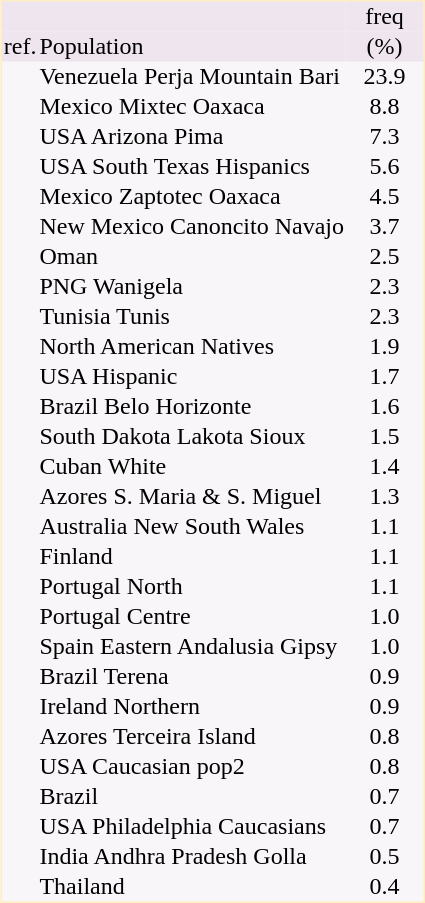<table border="0" cellspacing="0" cellpadding="1" align="right" style="text-align:center; margin-left: 2em;  border:1px #ffeebb solid; background:#f8f6f8; ">
<tr style="background:#efe5ef">
<td></td>
<td></td>
<td>freq</td>
</tr>
<tr style="background:#eee5ef">
<td>ref.</td>
<td align="left">Population</td>
<td style="width:50px">(%)</td>
</tr>
<tr>
<td></td>
<td align="left">Venezuela Perja Mountain Bari</td>
<td>23.9</td>
</tr>
<tr>
<td></td>
<td align="left">Mexico Mixtec Oaxaca</td>
<td>8.8</td>
</tr>
<tr>
<td></td>
<td align="left">USA Arizona Pima</td>
<td>7.3</td>
</tr>
<tr>
<td></td>
<td align="left">USA South Texas Hispanics</td>
<td>5.6</td>
</tr>
<tr>
<td></td>
<td align="left">Mexico Zaptotec Oaxaca</td>
<td>4.5</td>
</tr>
<tr>
<td></td>
<td align="left">New Mexico Canoncito Navajo</td>
<td>3.7</td>
</tr>
<tr>
<td></td>
<td align="left">Oman</td>
<td>2.5</td>
</tr>
<tr>
<td></td>
<td align="left">PNG Wanigela</td>
<td>2.3</td>
</tr>
<tr>
<td></td>
<td align="left">Tunisia Tunis</td>
<td>2.3</td>
</tr>
<tr>
<td></td>
<td align="left">North American Natives</td>
<td>1.9</td>
</tr>
<tr>
<td></td>
<td align="left">USA Hispanic</td>
<td>1.7</td>
</tr>
<tr>
<td></td>
<td align="left">Brazil Belo Horizonte</td>
<td>1.6</td>
</tr>
<tr>
<td></td>
<td align="left">South Dakota Lakota Sioux</td>
<td>1.5</td>
</tr>
<tr>
<td></td>
<td align="left">Cuban White</td>
<td>1.4</td>
</tr>
<tr>
<td></td>
<td align="left">Azores S. Maria & S. Miguel</td>
<td>1.3</td>
</tr>
<tr>
<td></td>
<td align="left">Australia New South Wales</td>
<td>1.1</td>
</tr>
<tr>
<td></td>
<td align="left">Finland</td>
<td>1.1</td>
</tr>
<tr>
<td></td>
<td align="left">Portugal North</td>
<td>1.1</td>
</tr>
<tr>
<td></td>
<td align="left">Portugal Centre</td>
<td>1.0</td>
</tr>
<tr>
<td></td>
<td align="left">Spain Eastern Andalusia Gipsy</td>
<td>1.0</td>
</tr>
<tr>
<td></td>
<td align="left">Brazil Terena</td>
<td>0.9</td>
</tr>
<tr>
<td></td>
<td align="left">Ireland Northern</td>
<td>0.9</td>
</tr>
<tr>
<td></td>
<td align="left">Azores Terceira Island</td>
<td>0.8</td>
</tr>
<tr>
<td></td>
<td align="left">USA Caucasian pop2</td>
<td>0.8</td>
</tr>
<tr>
<td></td>
<td align="left">Brazil</td>
<td>0.7</td>
</tr>
<tr>
<td></td>
<td align="left">USA Philadelphia Caucasians</td>
<td>0.7</td>
</tr>
<tr>
<td></td>
<td align="left">India Andhra Pradesh Golla</td>
<td>0.5</td>
</tr>
<tr>
<td></td>
<td align="left">Thailand</td>
<td>0.4</td>
</tr>
</table>
